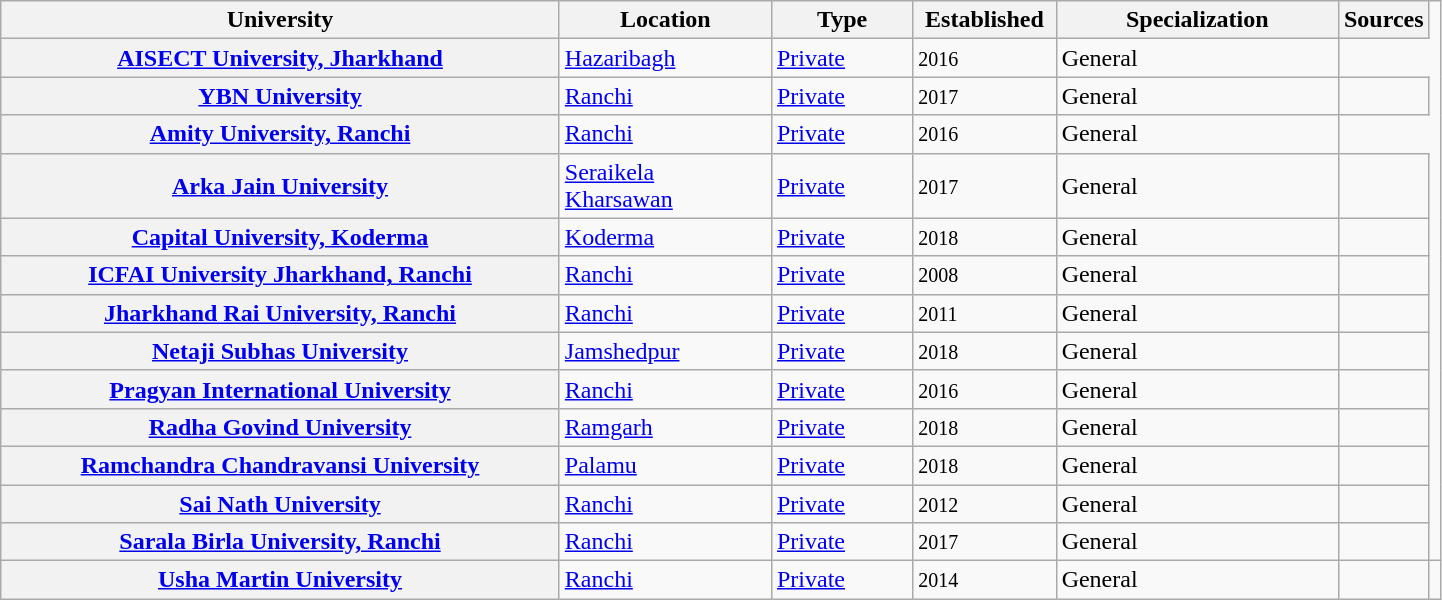<table class="wikitable sortable collapsible plainrowheaders" border="1" style="text-align:left; width:76%">
<tr>
<th scope="col" style="width: 40%;">University</th>
<th scope="col" style="width: 15%;">Location</th>
<th scope="col" style="width: 10%;">Type</th>
<th scope="col" style="width: 10%;">Established</th>
<th scope="col" style="width: 20%;">Specialization</th>
<th scope="col" style="width: 05%;" class="unsortable">Sources</th>
</tr>
<tr>
<th scope="row"><a href='#'>AISECT University, Jharkhand</a></th>
<td><a href='#'>Hazaribagh</a></td>
<td><a href='#'>Private</a></td>
<td><small>2016</small></td>
<td>General</td>
</tr>
<tr>
<th scope="row"><a href='#'>YBN University</a></th>
<td><a href='#'>Ranchi</a></td>
<td><a href='#'>Private</a></td>
<td><small>2017</small></td>
<td>General</td>
<td></td>
</tr>
<tr>
<th scope="row"><a href='#'>Amity University, Ranchi</a></th>
<td><a href='#'>Ranchi</a></td>
<td><a href='#'>Private</a></td>
<td><small>2016</small></td>
<td>General</td>
</tr>
<tr>
<th scope="row"><a href='#'>Arka Jain University</a></th>
<td><a href='#'>Seraikela Kharsawan</a></td>
<td><a href='#'>Private</a></td>
<td><small>2017</small></td>
<td>General</td>
<td></td>
</tr>
<tr>
<th scope="row"><a href='#'>Capital University, Koderma</a></th>
<td><a href='#'>Koderma</a></td>
<td><a href='#'>Private</a></td>
<td><small>2018</small></td>
<td>General</td>
<td></td>
</tr>
<tr>
<th scope="row"><a href='#'>ICFAI University Jharkhand, Ranchi</a></th>
<td><a href='#'>Ranchi</a></td>
<td><a href='#'>Private</a></td>
<td><small>2008</small></td>
<td>General</td>
<td></td>
</tr>
<tr>
<th scope="row"><a href='#'>Jharkhand Rai University, Ranchi</a></th>
<td><a href='#'>Ranchi</a></td>
<td><a href='#'>Private</a></td>
<td><small>2011</small></td>
<td>General</td>
<td></td>
</tr>
<tr>
<th scope="row"><a href='#'>Netaji Subhas University</a></th>
<td><a href='#'>Jamshedpur</a></td>
<td><a href='#'>Private</a></td>
<td><small>2018</small></td>
<td>General</td>
<td></td>
</tr>
<tr>
<th scope="row"><a href='#'>Pragyan International University</a></th>
<td><a href='#'>Ranchi</a></td>
<td><a href='#'>Private</a></td>
<td><small>2016</small></td>
<td>General</td>
<td></td>
</tr>
<tr>
<th scope="row"><a href='#'>Radha Govind University</a></th>
<td><a href='#'>Ramgarh</a></td>
<td><a href='#'>Private</a></td>
<td><small>2018</small></td>
<td>General</td>
<td></td>
</tr>
<tr>
<th scope="row"><a href='#'>Ramchandra Chandravansi University</a></th>
<td><a href='#'>Palamu</a></td>
<td><a href='#'>Private</a></td>
<td><small>2018</small></td>
<td>General</td>
<td></td>
</tr>
<tr>
<th scope="row"><a href='#'>Sai Nath University</a></th>
<td><a href='#'>Ranchi</a></td>
<td><a href='#'>Private</a></td>
<td><small>2012</small></td>
<td>General</td>
<td></td>
</tr>
<tr>
<th scope="row"><a href='#'>Sarala Birla University, Ranchi</a></th>
<td><a href='#'>Ranchi</a></td>
<td><a href='#'>Private</a></td>
<td><small>2017</small></td>
<td>General</td>
<td></td>
</tr>
<tr>
<th scope="row"><a href='#'>Usha Martin University</a></th>
<td><a href='#'>Ranchi</a></td>
<td><a href='#'>Private</a></td>
<td><small>2014</small></td>
<td>General</td>
<td></td>
<td></td>
</tr>
</table>
